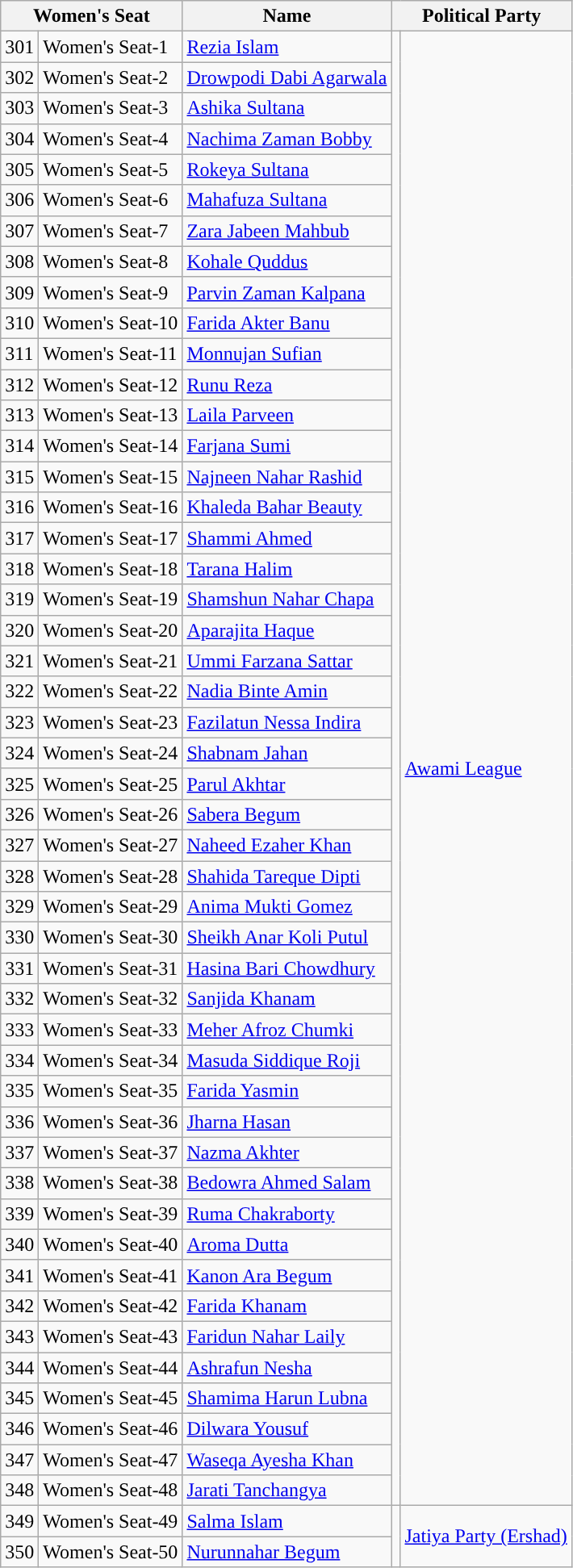<table class="wikitable sortable">
<tr>
<th colspan="2">Women's Seat</th>
<th>Name</th>
<th colspan="2"><strong>Political Party</strong></th>
</tr>
<tr>
<td>301</td>
<td>Women's Seat-1</td>
<td><a href='#'>Rezia Islam</a></td>
<td rowspan="48" style="background-color:"></td>
<td rowspan="48"><a href='#'>Awami League</a></td>
</tr>
<tr>
<td>302</td>
<td>Women's Seat-2</td>
<td><a href='#'>Drowpodi Dabi Agarwala</a></td>
</tr>
<tr>
<td>303</td>
<td>Women's Seat-3</td>
<td><a href='#'>Ashika Sultana</a></td>
</tr>
<tr>
<td>304</td>
<td>Women's Seat-4</td>
<td><a href='#'>Nachima Zaman Bobby</a></td>
</tr>
<tr>
<td>305</td>
<td>Women's Seat-5</td>
<td><a href='#'>Rokeya Sultana</a></td>
</tr>
<tr>
<td>306</td>
<td>Women's Seat-6</td>
<td><a href='#'>Mahafuza Sultana</a></td>
</tr>
<tr>
<td>307</td>
<td>Women's Seat-7</td>
<td><a href='#'>Zara Jabeen Mahbub</a></td>
</tr>
<tr>
<td>308</td>
<td>Women's Seat-8</td>
<td><a href='#'>Kohale Quddus</a></td>
</tr>
<tr>
<td>309</td>
<td>Women's Seat-9</td>
<td><a href='#'>Parvin Zaman Kalpana</a></td>
</tr>
<tr>
<td>310</td>
<td>Women's Seat-10</td>
<td><a href='#'>Farida Akter Banu</a></td>
</tr>
<tr>
<td>311</td>
<td>Women's Seat-11</td>
<td><a href='#'>Monnujan Sufian</a></td>
</tr>
<tr>
<td>312</td>
<td>Women's Seat-12</td>
<td><a href='#'>Runu Reza</a></td>
</tr>
<tr>
<td>313</td>
<td>Women's Seat-13</td>
<td><a href='#'>Laila Parveen</a></td>
</tr>
<tr>
<td>314</td>
<td>Women's Seat-14</td>
<td><a href='#'>Farjana Sumi</a></td>
</tr>
<tr>
<td>315</td>
<td>Women's Seat-15</td>
<td><a href='#'>Najneen Nahar Rashid</a></td>
</tr>
<tr>
<td>316</td>
<td>Women's Seat-16</td>
<td><a href='#'>Khaleda Bahar Beauty</a></td>
</tr>
<tr>
<td>317</td>
<td>Women's Seat-17</td>
<td><a href='#'>Shammi Ahmed</a></td>
</tr>
<tr>
<td>318</td>
<td>Women's Seat-18</td>
<td><a href='#'>Tarana Halim</a></td>
</tr>
<tr>
<td>319</td>
<td>Women's Seat-19</td>
<td><a href='#'>Shamshun Nahar Chapa</a></td>
</tr>
<tr>
<td>320</td>
<td>Women's Seat-20</td>
<td><a href='#'>Aparajita Haque</a></td>
</tr>
<tr>
<td>321</td>
<td>Women's Seat-21</td>
<td><a href='#'>Ummi Farzana Sattar</a></td>
</tr>
<tr>
<td>322</td>
<td>Women's Seat-22</td>
<td><a href='#'>Nadia Binte Amin</a></td>
</tr>
<tr>
<td>323</td>
<td>Women's Seat-23</td>
<td><a href='#'>Fazilatun Nessa Indira</a></td>
</tr>
<tr>
<td>324</td>
<td>Women's Seat-24</td>
<td><a href='#'>Shabnam Jahan</a></td>
</tr>
<tr>
<td>325</td>
<td>Women's Seat-25</td>
<td><a href='#'>Parul Akhtar</a></td>
</tr>
<tr>
<td>326</td>
<td>Women's Seat-26</td>
<td><a href='#'>Sabera Begum</a></td>
</tr>
<tr>
<td>327</td>
<td>Women's Seat-27</td>
<td><a href='#'>Naheed Ezaher Khan</a></td>
</tr>
<tr>
<td>328</td>
<td>Women's Seat-28</td>
<td><a href='#'>Shahida Tareque Dipti</a></td>
</tr>
<tr>
<td>329</td>
<td>Women's Seat-29</td>
<td><a href='#'>Anima Mukti Gomez</a></td>
</tr>
<tr>
<td>330</td>
<td>Women's Seat-30</td>
<td><a href='#'>Sheikh Anar Koli Putul</a></td>
</tr>
<tr>
<td>331</td>
<td>Women's Seat-31</td>
<td><a href='#'>Hasina Bari Chowdhury</a></td>
</tr>
<tr>
<td>332</td>
<td>Women's Seat-32</td>
<td><a href='#'>Sanjida Khanam</a></td>
</tr>
<tr>
<td>333</td>
<td>Women's Seat-33</td>
<td><a href='#'>Meher Afroz Chumki</a></td>
</tr>
<tr>
<td>334</td>
<td>Women's Seat-34</td>
<td><a href='#'>Masuda Siddique Roji</a></td>
</tr>
<tr>
<td>335</td>
<td>Women's Seat-35</td>
<td><a href='#'>Farida Yasmin</a></td>
</tr>
<tr>
<td>336</td>
<td>Women's Seat-36</td>
<td><a href='#'>Jharna Hasan</a></td>
</tr>
<tr>
<td>337</td>
<td>Women's Seat-37</td>
<td><a href='#'>Nazma Akhter</a></td>
</tr>
<tr>
<td>338</td>
<td>Women's Seat-38</td>
<td><a href='#'>Bedowra Ahmed Salam</a></td>
</tr>
<tr>
<td>339</td>
<td>Women's Seat-39</td>
<td><a href='#'>Ruma Chakraborty</a></td>
</tr>
<tr>
<td>340</td>
<td>Women's Seat-40</td>
<td><a href='#'>Aroma Dutta</a></td>
</tr>
<tr>
<td>341</td>
<td>Women's Seat-41</td>
<td><a href='#'>Kanon Ara Begum</a></td>
</tr>
<tr>
<td>342</td>
<td>Women's Seat-42</td>
<td><a href='#'>Farida Khanam</a></td>
</tr>
<tr>
<td>343</td>
<td>Women's Seat-43</td>
<td><a href='#'>Faridun Nahar Laily</a></td>
</tr>
<tr>
<td>344</td>
<td>Women's Seat-44</td>
<td><a href='#'>Ashrafun Nesha</a></td>
</tr>
<tr>
<td>345</td>
<td>Women's Seat-45</td>
<td><a href='#'>Shamima Harun Lubna</a></td>
</tr>
<tr>
<td>346</td>
<td>Women's Seat-46</td>
<td><a href='#'>Dilwara Yousuf</a></td>
</tr>
<tr>
<td>347</td>
<td>Women's Seat-47</td>
<td><a href='#'>Waseqa Ayesha Khan</a></td>
</tr>
<tr>
<td>348</td>
<td>Women's Seat-48</td>
<td><a href='#'>Jarati Tanchangya</a></td>
</tr>
<tr>
<td>349</td>
<td>Women's Seat-49</td>
<td><a href='#'>Salma Islam</a></td>
<td rowspan="2" style="background-color:"></td>
<td rowspan="2"><a href='#'>Jatiya Party (Ershad)</a></td>
</tr>
<tr>
<td>350</td>
<td>Women's Seat-50</td>
<td><a href='#'>Nurunnahar Begum</a></td>
</tr>
</table>
